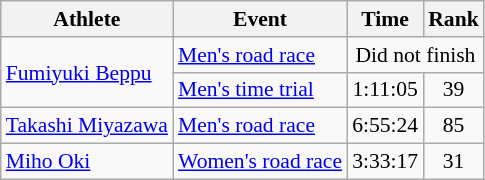<table class=wikitable style="font-size:90%">
<tr>
<th>Athlete</th>
<th>Event</th>
<th>Time</th>
<th>Rank</th>
</tr>
<tr align=center>
<td align=left rowspan=2><a href='#'>Fumiyuki Beppu</a></td>
<td align=left><a href='#'>Men's road race</a></td>
<td colspan=2>Did not finish</td>
</tr>
<tr align=center>
<td align=left><a href='#'>Men's time trial</a></td>
<td>1:11:05</td>
<td>39</td>
</tr>
<tr align=center>
<td align=left><a href='#'>Takashi Miyazawa</a></td>
<td align=left><a href='#'>Men's road race</a></td>
<td>6:55:24</td>
<td>85</td>
</tr>
<tr align=center>
<td align=left><a href='#'>Miho Oki</a></td>
<td align=left><a href='#'>Women's road race</a></td>
<td>3:33:17</td>
<td>31</td>
</tr>
</table>
